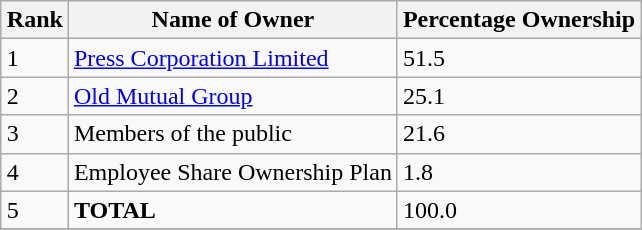<table class="wikitable sortable" style="margin-left:auto;margin-right:auto">
<tr>
<th style="width:2em;">Rank</th>
<th>Name of Owner</th>
<th>Percentage Ownership</th>
</tr>
<tr>
<td>1</td>
<td><a href='#'>Press Corporation Limited</a></td>
<td>51.5</td>
</tr>
<tr>
<td>2</td>
<td><a href='#'>Old Mutual Group</a></td>
<td>25.1</td>
</tr>
<tr>
<td>3</td>
<td>Members of the public</td>
<td>21.6</td>
</tr>
<tr>
<td>4</td>
<td>Employee Share Ownership Plan</td>
<td>1.8</td>
</tr>
<tr>
<td>5</td>
<td><strong>TOTAL</strong></td>
<td>100.0</td>
</tr>
<tr>
</tr>
</table>
